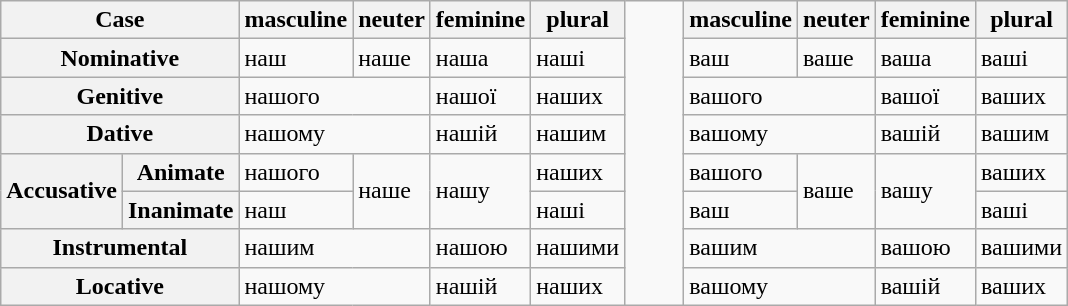<table class="wikitable" align=center>
<tr>
<th colspan="2">Case</th>
<th>masculine</th>
<th>neuter</th>
<th>feminine</th>
<th>plural</th>
<td rowspan="8" width="32px"></td>
<th>masculine</th>
<th>neuter</th>
<th>feminine</th>
<th>plural</th>
</tr>
<tr>
<th colspan="2">Nominative</th>
<td>наш</td>
<td>наше</td>
<td>наша</td>
<td>наші</td>
<td>ваш</td>
<td>ваше</td>
<td>ваша</td>
<td>ваші</td>
</tr>
<tr>
<th colspan="2">Genitive</th>
<td colspan="2">нашого</td>
<td>нашої</td>
<td>наших</td>
<td colspan="2">вашого</td>
<td>вашої</td>
<td>ваших</td>
</tr>
<tr>
<th colspan="2">Dative</th>
<td colspan="2">нашому</td>
<td>нашій</td>
<td>нашим</td>
<td colspan="2">вашому</td>
<td>вашій</td>
<td>вашим</td>
</tr>
<tr>
<th rowspan="2">Accusative</th>
<th>Animate</th>
<td>нашого</td>
<td rowspan="2">наше</td>
<td rowspan="2">нашу</td>
<td>наших</td>
<td>вашого</td>
<td rowspan="2">ваше</td>
<td rowspan="2">вашу</td>
<td>ваших</td>
</tr>
<tr>
<th>Inanimate</th>
<td>наш</td>
<td>наші</td>
<td>ваш</td>
<td>ваші</td>
</tr>
<tr>
<th colspan="2">Instrumental</th>
<td colspan="2">нашим</td>
<td>нашою</td>
<td>нашими</td>
<td colspan="2">вашим</td>
<td>вашою</td>
<td>вашими</td>
</tr>
<tr>
<th colspan="2">Locative</th>
<td colspan="2">нашому</td>
<td>нашій</td>
<td>наших</td>
<td colspan="2">вашому</td>
<td>вашій</td>
<td>ваших</td>
</tr>
</table>
